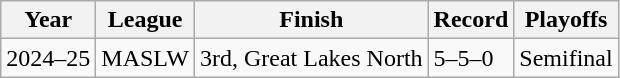<table class="wikitable">
<tr>
<th>Year</th>
<th>League</th>
<th>Finish</th>
<th>Record</th>
<th>Playoffs</th>
</tr>
<tr>
<td>2024–25</td>
<td>MASLW</td>
<td>3rd, Great Lakes North</td>
<td>5–5–0</td>
<td>Semifinal</td>
</tr>
</table>
